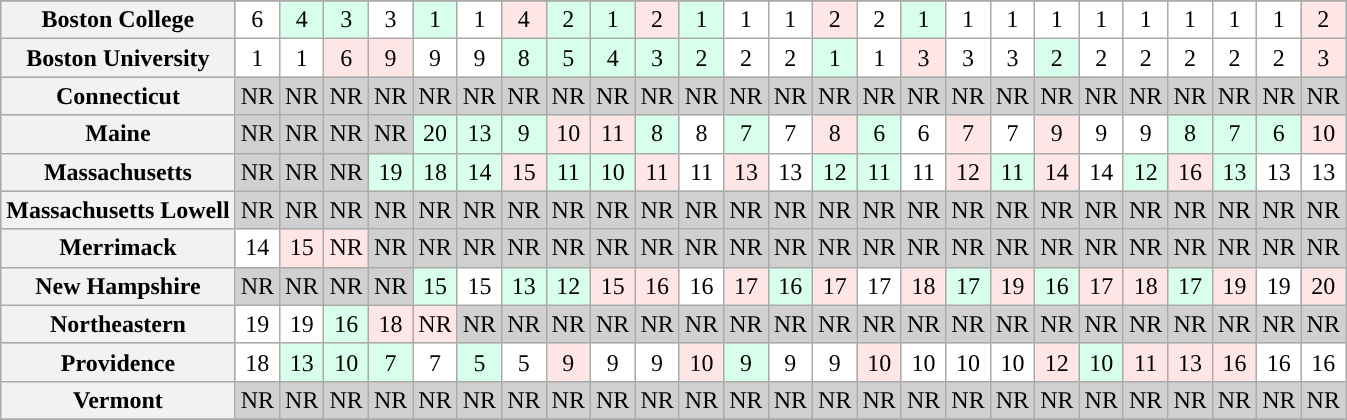<table class="wikitable sortable" style="text-align: center;">
<tr>
</tr>
<tr bgcolor=d0d0d0>
<th>Boston College</th>
<td bgcolor=ffffff>6</td>
<td bgcolor=D8FFEB>4</td>
<td bgcolor=D8FFEB>3</td>
<td bgcolor=ffffff>3</td>
<td bgcolor=D8FFEB>1</td>
<td bgcolor=ffffff>1</td>
<td bgcolor=FFE6E6>4</td>
<td bgcolor=D8FFEB>2</td>
<td bgcolor=D8FFEB>1</td>
<td bgcolor=FFE6E6>2</td>
<td bgcolor=D8FFEB>1</td>
<td bgcolor=ffffff>1</td>
<td bgcolor=ffffff>1</td>
<td bgcolor=FFE6E6>2</td>
<td bgcolor=ffffff>2</td>
<td bgcolor=D8FFEB>1</td>
<td bgcolor=ffffff>1</td>
<td bgcolor=ffffff>1</td>
<td bgcolor=ffffff>1</td>
<td bgcolor=ffffff>1</td>
<td bgcolor=ffffff>1</td>
<td bgcolor=ffffff>1</td>
<td bgcolor=ffffff>1</td>
<td bgcolor=ffffff>1</td>
<td bgcolor=FFE6E6>2</td>
</tr>
<tr bgcolor=d0d0d0>
<th>Boston University</th>
<td bgcolor=ffffff>1</td>
<td bgcolor=ffffff>1</td>
<td bgcolor=FFE6E6>6</td>
<td bgcolor=FFE6E6>9</td>
<td bgcolor=ffffff>9</td>
<td bgcolor=ffffff>9</td>
<td bgcolor=D8FFEB>8</td>
<td bgcolor=D8FFEB>5</td>
<td bgcolor=D8FFEB>4</td>
<td bgcolor=D8FFEB>3</td>
<td bgcolor=D8FFEB>2</td>
<td bgcolor=ffffff>2</td>
<td bgcolor=ffffff>2</td>
<td bgcolor=D8FFEB>1</td>
<td bgcolor=ffffff>1</td>
<td bgcolor=FFE6E6>3</td>
<td bgcolor=ffffff>3</td>
<td bgcolor=ffffff>3</td>
<td bgcolor=D8FFEB>2</td>
<td bgcolor=ffffff>2</td>
<td bgcolor=ffffff>2</td>
<td bgcolor=ffffff>2</td>
<td bgcolor=ffffff>2</td>
<td bgcolor=ffffff>2</td>
<td bgcolor=FFE6E6>3</td>
</tr>
<tr bgcolor=d0d0d0>
<th>Connecticut</th>
<td>NR</td>
<td>NR</td>
<td>NR</td>
<td>NR</td>
<td>NR</td>
<td>NR</td>
<td>NR</td>
<td>NR</td>
<td>NR</td>
<td>NR</td>
<td>NR</td>
<td>NR</td>
<td>NR</td>
<td>NR</td>
<td>NR</td>
<td>NR</td>
<td>NR</td>
<td>NR</td>
<td>NR</td>
<td>NR</td>
<td>NR</td>
<td>NR</td>
<td>NR</td>
<td>NR</td>
<td>NR</td>
</tr>
<tr bgcolor=d0d0d0>
<th>Maine</th>
<td>NR</td>
<td>NR</td>
<td>NR</td>
<td>NR</td>
<td bgcolor=D8FFEB>20</td>
<td bgcolor=D8FFEB>13</td>
<td bgcolor=D8FFEB>9</td>
<td bgcolor=FFE6E6>10</td>
<td bgcolor=FFE6E6>11</td>
<td bgcolor=D8FFEB>8</td>
<td bgcolor=ffffff>8</td>
<td bgcolor=D8FFEB>7</td>
<td bgcolor=ffffff>7</td>
<td bgcolor=FFE6E6>8</td>
<td bgcolor=D8FFEB>6</td>
<td bgcolor=ffffff>6</td>
<td bgcolor=FFE6E6>7</td>
<td bgcolor=ffffff>7</td>
<td bgcolor=FFE6E6>9</td>
<td bgcolor=ffffff>9</td>
<td bgcolor=ffffff>9</td>
<td bgcolor=D8FFEB>8</td>
<td bgcolor=D8FFEB>7</td>
<td bgcolor=D8FFEB>6</td>
<td bgcolor=FFE6E6>10</td>
</tr>
<tr bgcolor=d0d0d0>
<th>Massachusetts</th>
<td>NR</td>
<td>NR</td>
<td>NR</td>
<td bgcolor=D8FFEB>19</td>
<td bgcolor=D8FFEB>18</td>
<td bgcolor=D8FFEB>14</td>
<td bgcolor=FFE6E6>15</td>
<td bgcolor=D8FFEB>11</td>
<td bgcolor=D8FFEB>10</td>
<td bgcolor=FFE6E6>11</td>
<td bgcolor=ffffff>11</td>
<td bgcolor=FFE6E6>13</td>
<td bgcolor=ffffff>13</td>
<td bgcolor=D8FFEB>12</td>
<td bgcolor=D8FFEB>11</td>
<td bgcolor=ffffff>11</td>
<td bgcolor=FFE6E6>12</td>
<td bgcolor=D8FFEB>11</td>
<td bgcolor=FFE6E6>14</td>
<td bgcolor=ffffff>14</td>
<td bgcolor=D8FFEB>12</td>
<td bgcolor=FFE6E6>16</td>
<td bgcolor=D8FFEB>13</td>
<td bgcolor=ffffff>13</td>
<td bgcolor=ffffff>13</td>
</tr>
<tr bgcolor=d0d0d0>
<th>Massachusetts Lowell</th>
<td>NR</td>
<td>NR</td>
<td>NR</td>
<td>NR</td>
<td>NR</td>
<td>NR</td>
<td>NR</td>
<td>NR</td>
<td>NR</td>
<td>NR</td>
<td>NR</td>
<td>NR</td>
<td>NR</td>
<td>NR</td>
<td>NR</td>
<td>NR</td>
<td>NR</td>
<td>NR</td>
<td>NR</td>
<td>NR</td>
<td>NR</td>
<td>NR</td>
<td>NR</td>
<td>NR</td>
<td>NR</td>
</tr>
<tr bgcolor=d0d0d0>
<th>Merrimack</th>
<td bgcolor=ffffff>14</td>
<td bgcolor=FFE6E6>15</td>
<td bgcolor=FFE6E6>NR</td>
<td>NR</td>
<td>NR</td>
<td>NR</td>
<td>NR</td>
<td>NR</td>
<td>NR</td>
<td>NR</td>
<td>NR</td>
<td>NR</td>
<td>NR</td>
<td>NR</td>
<td>NR</td>
<td>NR</td>
<td>NR</td>
<td>NR</td>
<td>NR</td>
<td>NR</td>
<td>NR</td>
<td>NR</td>
<td>NR</td>
<td>NR</td>
<td>NR</td>
</tr>
<tr bgcolor=d0d0d0>
<th>New Hampshire</th>
<td>NR</td>
<td>NR</td>
<td>NR</td>
<td>NR</td>
<td bgcolor=D8FFEB>15</td>
<td bgcolor=ffffff>15</td>
<td bgcolor=D8FFEB>13</td>
<td bgcolor=D8FFEB>12</td>
<td bgcolor=FFE6E6>15</td>
<td bgcolor=FFE6E6>16</td>
<td bgcolor=ffffff>16</td>
<td bgcolor=FFE6E6>17</td>
<td bgcolor=D8FFEB>16</td>
<td bgcolor=FFE6E6>17</td>
<td bgcolor=ffffff>17</td>
<td bgcolor=FFE6E6>18</td>
<td bgcolor=D8FFEB>17</td>
<td bgcolor=FFE6E6>19</td>
<td bgcolor=D8FFEB>16</td>
<td bgcolor=FFE6E6>17</td>
<td bgcolor=FFE6E6>18</td>
<td bgcolor=D8FFEB>17</td>
<td bgcolor=FFE6E6>19</td>
<td bgcolor=ffffff>19</td>
<td bgcolor=FFE6E6>20</td>
</tr>
<tr bgcolor=d0d0d0>
<th>Northeastern</th>
<td bgcolor=ffffff>19</td>
<td bgcolor=ffffff>19</td>
<td bgcolor=D8FFEB>16</td>
<td bgcolor=FFE6E6>18</td>
<td bgcolor=FFE6E6>NR</td>
<td>NR</td>
<td>NR</td>
<td>NR</td>
<td>NR</td>
<td>NR</td>
<td>NR</td>
<td>NR</td>
<td>NR</td>
<td>NR</td>
<td>NR</td>
<td>NR</td>
<td>NR</td>
<td>NR</td>
<td>NR</td>
<td>NR</td>
<td>NR</td>
<td>NR</td>
<td>NR</td>
<td>NR</td>
<td>NR</td>
</tr>
<tr bgcolor=d0d0d0>
<th>Providence</th>
<td bgcolor=ffffff>18</td>
<td bgcolor=D8FFEB>13</td>
<td bgcolor=D8FFEB>10</td>
<td bgcolor=D8FFEB>7</td>
<td bgcolor=ffffff>7</td>
<td bgcolor=D8FFEB>5</td>
<td bgcolor=ffffff>5</td>
<td bgcolor=FFE6E6>9</td>
<td bgcolor=ffffff>9</td>
<td bgcolor=ffffff>9</td>
<td bgcolor=FFE6E6>10</td>
<td bgcolor=D8FFEB>9</td>
<td bgcolor=ffffff>9</td>
<td bgcolor=ffffff>9</td>
<td bgcolor=FFE6E6>10</td>
<td bgcolor=ffffff>10</td>
<td bgcolor=ffffff>10</td>
<td bgcolor=ffffff>10</td>
<td bgcolor=FFE6E6>12</td>
<td bgcolor=D8FFEB>10</td>
<td bgcolor=FFE6E6>11</td>
<td bgcolor=FFE6E6>13</td>
<td bgcolor=FFE6E6>16</td>
<td bgcolor=ffffff>16</td>
<td bgcolor=ffffff>16</td>
</tr>
<tr bgcolor=d0d0d0>
<th>Vermont</th>
<td>NR</td>
<td>NR</td>
<td>NR</td>
<td>NR</td>
<td>NR</td>
<td>NR</td>
<td>NR</td>
<td>NR</td>
<td>NR</td>
<td>NR</td>
<td>NR</td>
<td>NR</td>
<td>NR</td>
<td>NR</td>
<td>NR</td>
<td>NR</td>
<td>NR</td>
<td>NR</td>
<td>NR</td>
<td>NR</td>
<td>NR</td>
<td>NR</td>
<td>NR</td>
<td>NR</td>
<td>NR</td>
</tr>
<tr>
</tr>
</table>
